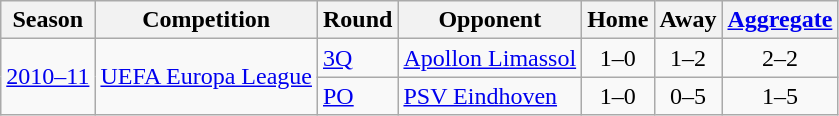<table class="wikitable">
<tr>
<th>Season</th>
<th>Competition</th>
<th>Round</th>
<th>Opponent</th>
<th>Home</th>
<th>Away</th>
<th><a href='#'>Aggregate</a></th>
</tr>
<tr>
<td rowspan="2"><a href='#'>2010–11</a></td>
<td rowspan="2"><a href='#'>UEFA Europa League</a></td>
<td><a href='#'>3Q</a></td>
<td> <a href='#'>Apollon Limassol</a></td>
<td align="center">1–0</td>
<td align="center">1–2</td>
<td align="center">2–2</td>
</tr>
<tr>
<td><a href='#'>PO</a></td>
<td> <a href='#'>PSV Eindhoven</a></td>
<td align="center">1–0</td>
<td align="center">0–5</td>
<td align="center">1–5</td>
</tr>
</table>
